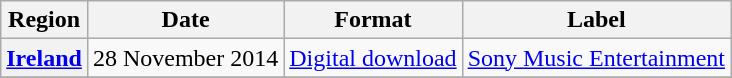<table class="wikitable sortable plainrowheaders">
<tr>
<th scope="col">Region</th>
<th scope="col">Date</th>
<th scope="col">Format</th>
<th scope="col">Label</th>
</tr>
<tr>
<th scope="row"><a href='#'>Ireland</a></th>
<td>28 November 2014</td>
<td><a href='#'>Digital download</a></td>
<td><a href='#'>Sony Music Entertainment</a></td>
</tr>
<tr>
</tr>
</table>
